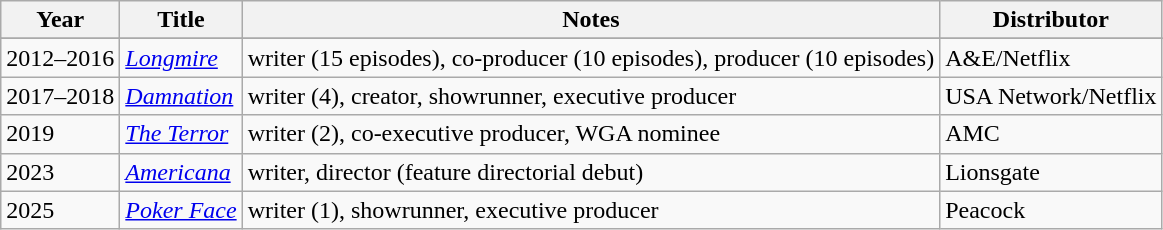<table class="wikitable">
<tr>
<th>Year</th>
<th>Title</th>
<th>Notes</th>
<th>Distributor</th>
</tr>
<tr style="background:#ccc; text-align:center;">
</tr>
<tr>
<td>2012–2016</td>
<td><em><a href='#'>Longmire</a></em></td>
<td>writer (15 episodes), co-producer (10 episodes), producer (10 episodes)</td>
<td>A&E/Netflix</td>
</tr>
<tr>
<td>2017–2018</td>
<td><em><a href='#'>Damnation</a></em></td>
<td>writer (4), creator, showrunner, executive producer</td>
<td>USA Network/Netflix</td>
</tr>
<tr>
<td>2019</td>
<td><em><a href='#'>The Terror</a></em></td>
<td>writer (2), co-executive producer, WGA nominee</td>
<td>AMC</td>
</tr>
<tr>
<td>2023</td>
<td><em><a href='#'>Americana</a></em></td>
<td>writer, director (feature directorial debut)</td>
<td>Lionsgate</td>
</tr>
<tr>
<td>2025</td>
<td><em><a href='#'>Poker Face</a></em></td>
<td>writer (1), showrunner, executive producer</td>
<td>Peacock</td>
</tr>
</table>
